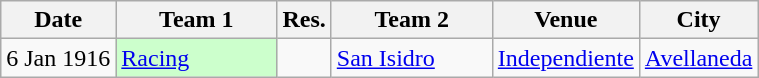<table class=wikitable>
<tr>
<th>Date</th>
<th width=100px>Team 1</th>
<th>Res.</th>
<th width=100px>Team 2</th>
<th>Venue</th>
<th>City</th>
</tr>
<tr>
<td>6 Jan 1916</td>
<td bgcolor= #ccffcc><a href='#'>Racing</a></td>
<td></td>
<td><a href='#'>San Isidro</a></td>
<td><a href='#'>Independiente</a></td>
<td><a href='#'>Avellaneda</a></td>
</tr>
</table>
